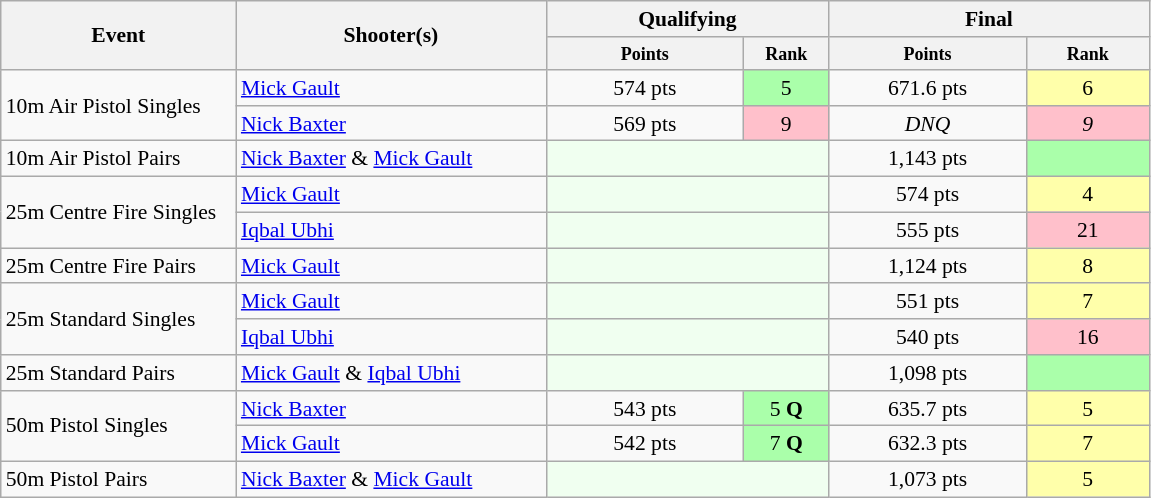<table class=wikitable style="font-size:90%">
<tr>
<th rowspan="2" style="width:150px;">Event</th>
<th rowspan="2" style="width:200px;">Shooter(s)</th>
<th colspan="2" style="width:175px;">Qualifying</th>
<th colspan="2" style="width:200px;">Final</th>
</tr>
<tr>
<th style="line-height:1em; width:125px;"><small>Points</small></th>
<th style="line-height:1em; width:50px;"><small>Rank</small></th>
<th style="line-height:1em; width:125px;"><small>Points</small></th>
<th style="line-height:1em; width:75px;"><small>Rank</small></th>
</tr>
<tr>
<td rowspan=2>10m Air Pistol Singles</td>
<td><a href='#'>Mick Gault</a></td>
<td style="text-align:center;">574 pts</td>
<td style="text-align:center; background:#afa;">5</td>
<td style="text-align:center;">671.6 pts</td>
<td style="text-align:center; background:#ffa;">6</td>
</tr>
<tr>
<td><a href='#'>Nick Baxter</a></td>
<td style="text-align:center;">569 pts</td>
<td style="text-align:center; background:pink;">9</td>
<td style="text-align:center;"><em>DNQ</em></td>
<td style="text-align:center; background:pink;"><em>9</em></td>
</tr>
<tr>
<td>10m Air Pistol Pairs</td>
<td><a href='#'>Nick Baxter</a> & <a href='#'>Mick Gault</a></td>
<td colspan="2" style="background:honeydew;"></td>
<td style="text-align:center;">1,143 pts</td>
<td style="text-align:center; background:#afa;"></td>
</tr>
<tr>
<td rowspan=2>25m Centre Fire Singles</td>
<td><a href='#'>Mick Gault</a></td>
<td colspan="2" style="background:honeydew;"></td>
<td style="text-align:center;">574 pts</td>
<td style="text-align:center; background:#ffa;">4</td>
</tr>
<tr>
<td><a href='#'>Iqbal Ubhi</a></td>
<td colspan="2" style="background:honeydew;"></td>
<td style="text-align:center;">555 pts</td>
<td style="text-align:center; background:pink;">21</td>
</tr>
<tr>
<td>25m Centre Fire Pairs</td>
<td><a href='#'>Mick Gault</a></td>
<td colspan="2" style="background:honeydew;"></td>
<td style="text-align:center;">1,124 pts</td>
<td style="text-align:center; background:#ffa;">8</td>
</tr>
<tr>
<td rowspan=2>25m Standard Singles</td>
<td><a href='#'>Mick Gault</a></td>
<td colspan="2" style="background:honeydew;"></td>
<td style="text-align:center;">551 pts</td>
<td style="text-align:center; background:#ffa;">7</td>
</tr>
<tr>
<td><a href='#'>Iqbal Ubhi</a></td>
<td colspan="2" style="background:honeydew;"></td>
<td style="text-align:center;">540 pts</td>
<td style="text-align:center; background:pink;">16</td>
</tr>
<tr>
<td>25m Standard Pairs</td>
<td><a href='#'>Mick Gault</a> & <a href='#'>Iqbal Ubhi</a></td>
<td colspan="2" style="background:honeydew;"></td>
<td style="text-align:center;">1,098 pts</td>
<td style="text-align:center; background:#afa;"></td>
</tr>
<tr>
<td rowspan=2>50m Pistol Singles</td>
<td><a href='#'>Nick Baxter</a></td>
<td style="text-align:center;">543 pts</td>
<td style="text-align:center; background:#afa;">5 <strong>Q</strong></td>
<td style="text-align:center;">635.7 pts</td>
<td style="text-align:center; background:#ffa;">5</td>
</tr>
<tr>
<td><a href='#'>Mick Gault</a></td>
<td style="text-align:center;">542 pts</td>
<td style="text-align:center; background:#afa;">7 <strong>Q</strong></td>
<td style="text-align:center;">632.3 pts</td>
<td style="text-align:center; background:#ffa;">7</td>
</tr>
<tr>
<td>50m Pistol Pairs</td>
<td><a href='#'>Nick Baxter</a> & <a href='#'>Mick Gault</a></td>
<td colspan="2" style="background:honeydew;"></td>
<td style="text-align:center;">1,073 pts</td>
<td style="text-align:center; background:#ffa;">5</td>
</tr>
</table>
